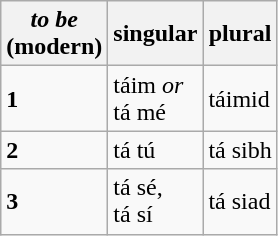<table class=wikitable>
<tr>
<th><em>to be</em><br>(modern)</th>
<th>singular</th>
<th>plural</th>
</tr>
<tr>
<td><strong>1</strong></td>
<td>táim <em>or</em><br>tá mé</td>
<td>táimid</td>
</tr>
<tr>
<td><strong>2</strong></td>
<td>tá tú</td>
<td>tá sibh</td>
</tr>
<tr>
<td><strong>3</strong></td>
<td>tá sé,<br>tá sí</td>
<td>tá siad</td>
</tr>
</table>
